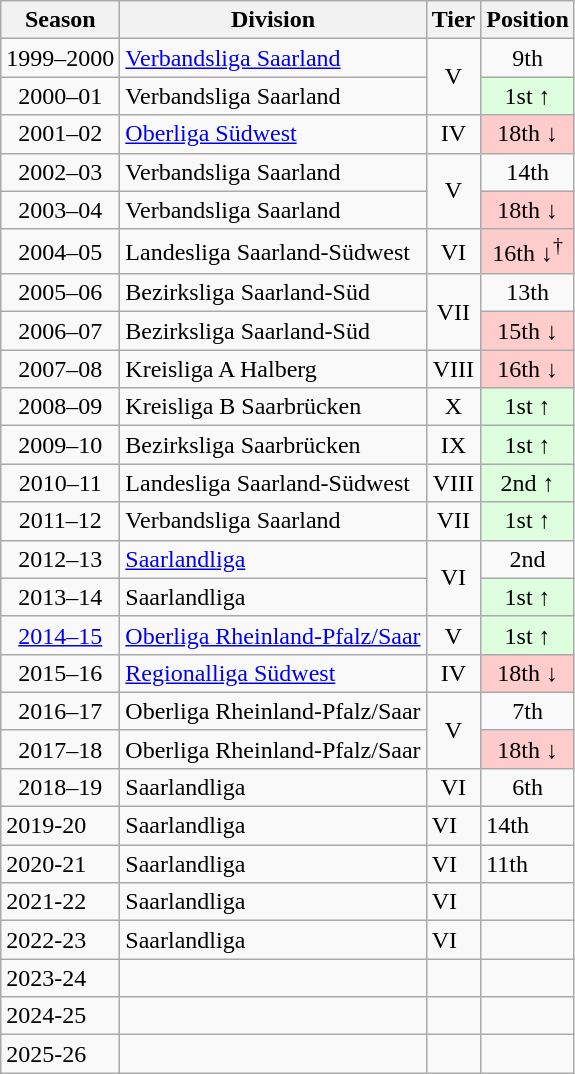<table class="wikitable">
<tr>
<th>Season</th>
<th>Division</th>
<th>Tier</th>
<th>Position</th>
</tr>
<tr align="center">
<td>1999–2000</td>
<td align="left"><a href='#'>Verbandsliga Saarland</a></td>
<td rowspan=2>V</td>
<td>9th</td>
</tr>
<tr align="center">
<td>2000–01</td>
<td align="left">Verbandsliga Saarland</td>
<td style="background:#ddffdd">1st ↑</td>
</tr>
<tr align="center">
<td>2001–02</td>
<td align="left"><a href='#'>Oberliga Südwest</a></td>
<td>IV</td>
<td style="background:#ffcccc">18th ↓</td>
</tr>
<tr align="center">
<td>2002–03</td>
<td align="left">Verbandsliga Saarland</td>
<td rowspan=2>V</td>
<td>14th</td>
</tr>
<tr align="center">
<td>2003–04</td>
<td align="left">Verbandsliga Saarland</td>
<td style="background:#ffcccc">18th ↓</td>
</tr>
<tr align="center">
<td>2004–05</td>
<td align="left">Landesliga Saarland-Südwest</td>
<td>VI</td>
<td style="background:#ffcccc">16th ↓<sup>†</sup></td>
</tr>
<tr align="center">
<td>2005–06</td>
<td align="left">Bezirksliga Saarland-Süd</td>
<td rowspan=2>VII</td>
<td>13th</td>
</tr>
<tr align="center">
<td>2006–07</td>
<td align="left">Bezirksliga Saarland-Süd</td>
<td style="background:#ffcccc">15th ↓</td>
</tr>
<tr align="center">
<td>2007–08</td>
<td align="left">Kreisliga A Halberg</td>
<td>VIII</td>
<td style="background:#ffcccc">16th ↓</td>
</tr>
<tr align="center">
<td>2008–09</td>
<td align="left">Kreisliga B Saarbrücken</td>
<td>X</td>
<td style="background:#ddffdd">1st ↑</td>
</tr>
<tr align="center">
<td>2009–10</td>
<td align="left">Bezirksliga Saarbrücken</td>
<td>IX</td>
<td style="background:#ddffdd">1st ↑</td>
</tr>
<tr align="center">
<td>2010–11</td>
<td align="left">Landesliga Saarland-Südwest</td>
<td>VIII</td>
<td style="background:#ddffdd">2nd ↑</td>
</tr>
<tr align="center">
<td>2011–12</td>
<td align="left">Verbandsliga Saarland</td>
<td>VII</td>
<td style="background:#ddffdd">1st ↑</td>
</tr>
<tr align="center">
<td>2012–13</td>
<td align="left"><a href='#'>Saarlandliga</a></td>
<td rowspan=2>VI</td>
<td>2nd</td>
</tr>
<tr align="center">
<td>2013–14</td>
<td align="left">Saarlandliga</td>
<td style="background:#ddffdd">1st ↑</td>
</tr>
<tr align="center">
<td><a href='#'>2014–15</a></td>
<td align="left"><a href='#'>Oberliga Rheinland-Pfalz/Saar</a></td>
<td>V</td>
<td style="background:#ddffdd">1st ↑</td>
</tr>
<tr align="center">
<td>2015–16</td>
<td align="left"><a href='#'>Regionalliga Südwest</a></td>
<td>IV</td>
<td style="background:#ffcccc">18th ↓</td>
</tr>
<tr align="center">
<td>2016–17</td>
<td align="left">Oberliga Rheinland-Pfalz/Saar</td>
<td rowspan=2>V</td>
<td>7th</td>
</tr>
<tr align="center">
<td>2017–18</td>
<td align="left">Oberliga Rheinland-Pfalz/Saar</td>
<td style="background:#ffcccc">18th ↓</td>
</tr>
<tr align="center">
<td>2018–19</td>
<td align="left">Saarlandliga</td>
<td>VI</td>
<td>6th</td>
</tr>
<tr>
<td>2019-20</td>
<td>Saarlandliga</td>
<td>VI</td>
<td>14th</td>
</tr>
<tr>
<td>2020-21</td>
<td>Saarlandliga</td>
<td>VI</td>
<td>11th</td>
</tr>
<tr>
<td>2021-22</td>
<td>Saarlandliga</td>
<td>VI</td>
<td></td>
</tr>
<tr>
<td>2022-23</td>
<td>Saarlandliga</td>
<td>VI</td>
<td></td>
</tr>
<tr>
<td>2023-24</td>
<td></td>
<td></td>
<td></td>
</tr>
<tr>
<td>2024-25</td>
<td></td>
<td></td>
<td></td>
</tr>
<tr>
<td>2025-26</td>
<td></td>
<td></td>
<td></td>
</tr>
</table>
